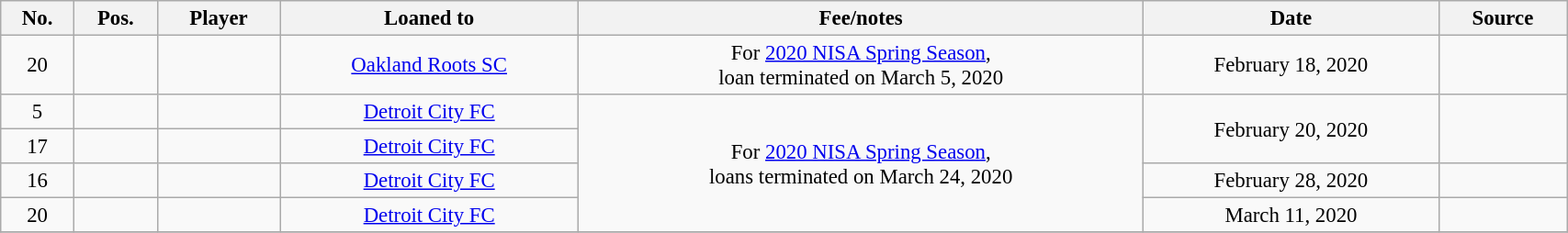<table class="wikitable sortable" style="width:90%; text-align:center; font-size:95%; text-align:left;">
<tr>
<th><strong>No.</strong></th>
<th><strong>Pos.</strong></th>
<th><strong>Player</strong></th>
<th><strong>Loaned to</strong></th>
<th><strong>Fee/notes</strong></th>
<th><strong>Date</strong></th>
<th><strong>Source</strong></th>
</tr>
<tr>
<td align=center>20</td>
<td align=center></td>
<td align=center></td>
<td align=center> <a href='#'>Oakland Roots SC</a></td>
<td align=center>For <a href='#'>2020 NISA Spring Season</a>,<br>loan terminated on March 5, 2020</td>
<td align=center>February 18, 2020</td>
<td align=center></td>
</tr>
<tr>
<td align=center>5</td>
<td align=center></td>
<td align=center></td>
<td align=center> <a href='#'>Detroit City FC</a></td>
<td align=center rowspan=4>For <a href='#'>2020 NISA Spring Season</a>,<br>loans terminated on March 24, 2020</td>
<td align=center rowspan=2>February 20, 2020</td>
<td align=center rowspan=2></td>
</tr>
<tr>
<td align=center>17</td>
<td align=center></td>
<td align=center></td>
<td align=center> <a href='#'>Detroit City FC</a></td>
</tr>
<tr>
<td align=center>16</td>
<td align=center></td>
<td align=center></td>
<td align=center> <a href='#'>Detroit City FC</a></td>
<td align=center>February 28, 2020</td>
<td align=center></td>
</tr>
<tr>
<td align=center>20</td>
<td align=center></td>
<td align=center></td>
<td align=center> <a href='#'>Detroit City FC</a></td>
<td align=center>March 11, 2020</td>
<td align=center></td>
</tr>
<tr>
</tr>
</table>
